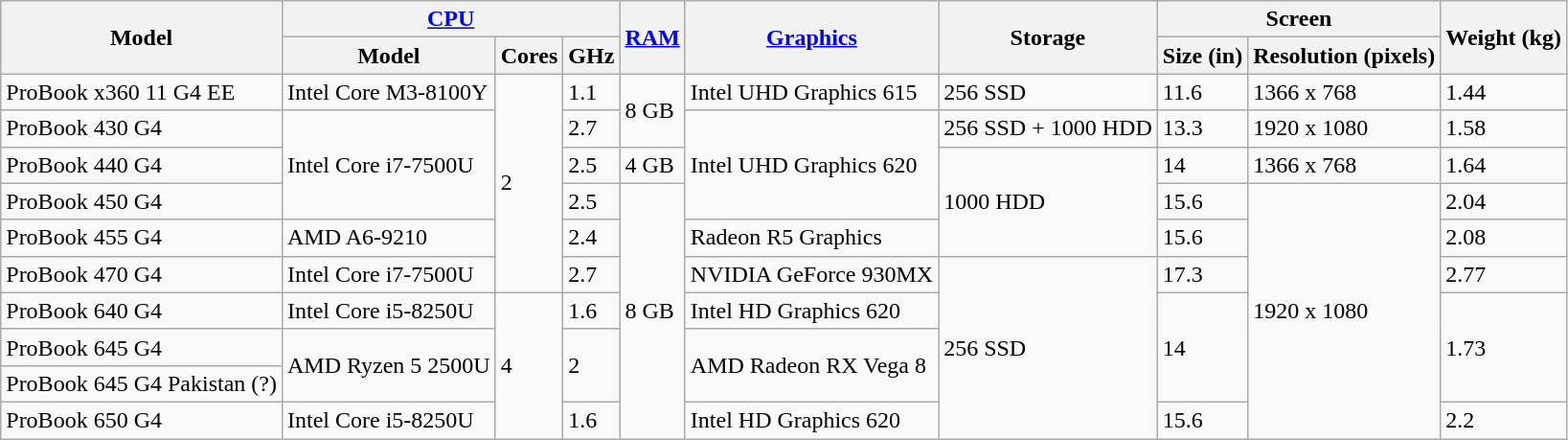<table class="wikitable">
<tr>
<th rowspan="2">Model</th>
<th colspan="3"><a href='#'>CPU</a></th>
<th rowspan="2"><a href='#'>RAM</a></th>
<th rowspan="2"><a href='#'>Graphics</a></th>
<th rowspan="2">Storage</th>
<th colspan="2">Screen</th>
<th rowspan="2">Weight (kg)</th>
</tr>
<tr>
<th>Model</th>
<th>Cores</th>
<th>GHz</th>
<th>Size (in)</th>
<th>Resolution (pixels)</th>
</tr>
<tr>
<td>ProBook x360 11 G4 EE</td>
<td>Intel Core M3-8100Y</td>
<td rowspan="7">2</td>
<td>1.1</td>
<td rowspan="2">8 GB</td>
<td>Intel UHD Graphics 615</td>
<td>256 SSD</td>
<td>11.6</td>
<td>1366 x 768</td>
<td>1.44</td>
</tr>
<tr>
<td>ProBook 430 G4</td>
<td rowspan="3">Intel Core i7-7500U</td>
<td>2.7</td>
<td rowspan="3">Intel UHD Graphics 620</td>
<td>256 SSD + 1000 HDD</td>
<td>13.3</td>
<td>1920 x 1080</td>
<td>1.58</td>
</tr>
<tr>
<td>ProBook 440 G4</td>
<td>2.5</td>
<td>4 GB</td>
<td rowspan="3">1000 HDD</td>
<td>14</td>
<td>1366 x 768</td>
<td>1.64</td>
</tr>
<tr>
<td>ProBook 450 G4</td>
<td>2.5</td>
<td rowspan="8">8 GB</td>
<td>15.6</td>
<td rowspan="8">1920 x 1080</td>
<td>2.04</td>
</tr>
<tr>
<td>ProBook 455 G4</td>
<td>AMD A6-9210</td>
<td>2.4</td>
<td>Radeon R5 Graphics</td>
<td>15.6</td>
<td>2.08</td>
</tr>
<tr>
<td rowspan="2">ProBook 470 G4</td>
<td rowspan="2">Intel Core i7-7500U</td>
<td rowspan="2">2.7</td>
<td>NVIDIA GeForce 930MX</td>
<td rowspan="6">256 SSD</td>
<td rowspan="2">17.3</td>
<td rowspan="2">2.77</td>
</tr>
<tr>
<td rowspan="2">Intel HD Graphics 620</td>
</tr>
<tr>
<td>ProBook 640 G4</td>
<td>Intel Core i5-8250U</td>
<td rowspan="4">4</td>
<td>1.6</td>
<td rowspan="3">14</td>
<td rowspan="3">1.73</td>
</tr>
<tr>
<td>ProBook 645 G4</td>
<td rowspan="2">AMD Ryzen 5 2500U</td>
<td rowspan="2">2</td>
<td rowspan="2">AMD Radeon RX Vega 8</td>
</tr>
<tr>
<td>ProBook 645 G4 Pakistan (?)</td>
</tr>
<tr>
<td>ProBook 650 G4</td>
<td>Intel Core i5-8250U</td>
<td>1.6</td>
<td>Intel HD Graphics 620</td>
<td>15.6</td>
<td>2.2</td>
</tr>
</table>
